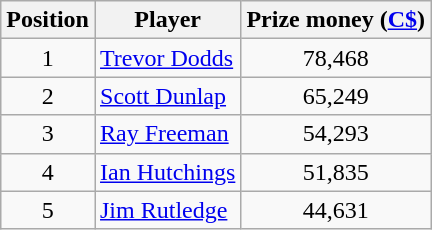<table class=wikitable>
<tr>
<th>Position</th>
<th>Player</th>
<th>Prize money (<a href='#'>C$</a>)</th>
</tr>
<tr>
<td align=center>1</td>
<td> <a href='#'>Trevor Dodds</a></td>
<td align=center>78,468</td>
</tr>
<tr>
<td align=center>2</td>
<td> <a href='#'>Scott Dunlap</a></td>
<td align=center>65,249</td>
</tr>
<tr>
<td align=center>3</td>
<td> <a href='#'>Ray Freeman</a></td>
<td align=center>54,293</td>
</tr>
<tr>
<td align=center>4</td>
<td> <a href='#'>Ian Hutchings</a></td>
<td align=center>51,835</td>
</tr>
<tr>
<td align=center>5</td>
<td> <a href='#'>Jim Rutledge</a></td>
<td align=center>44,631</td>
</tr>
</table>
